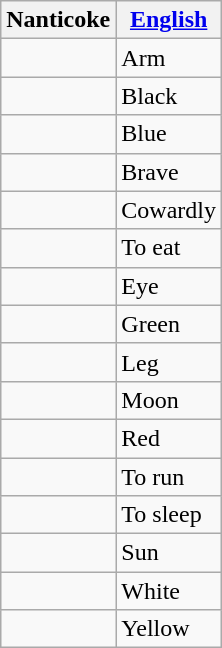<table class="wikitable sortable">
<tr>
<th>Nanticoke</th>
<th><a href='#'>English</a></th>
</tr>
<tr>
<td></td>
<td>Arm</td>
</tr>
<tr>
<td></td>
<td>Black</td>
</tr>
<tr>
<td></td>
<td>Blue</td>
</tr>
<tr>
<td></td>
<td>Brave</td>
</tr>
<tr>
<td></td>
<td>Cowardly</td>
</tr>
<tr>
<td></td>
<td>To eat</td>
</tr>
<tr>
<td></td>
<td>Eye</td>
</tr>
<tr>
<td></td>
<td>Green</td>
</tr>
<tr>
<td></td>
<td>Leg</td>
</tr>
<tr>
<td></td>
<td>Moon</td>
</tr>
<tr>
<td></td>
<td>Red</td>
</tr>
<tr>
<td></td>
<td>To run</td>
</tr>
<tr>
<td></td>
<td>To sleep</td>
</tr>
<tr>
<td></td>
<td>Sun</td>
</tr>
<tr>
<td></td>
<td>White</td>
</tr>
<tr>
<td></td>
<td>Yellow</td>
</tr>
</table>
